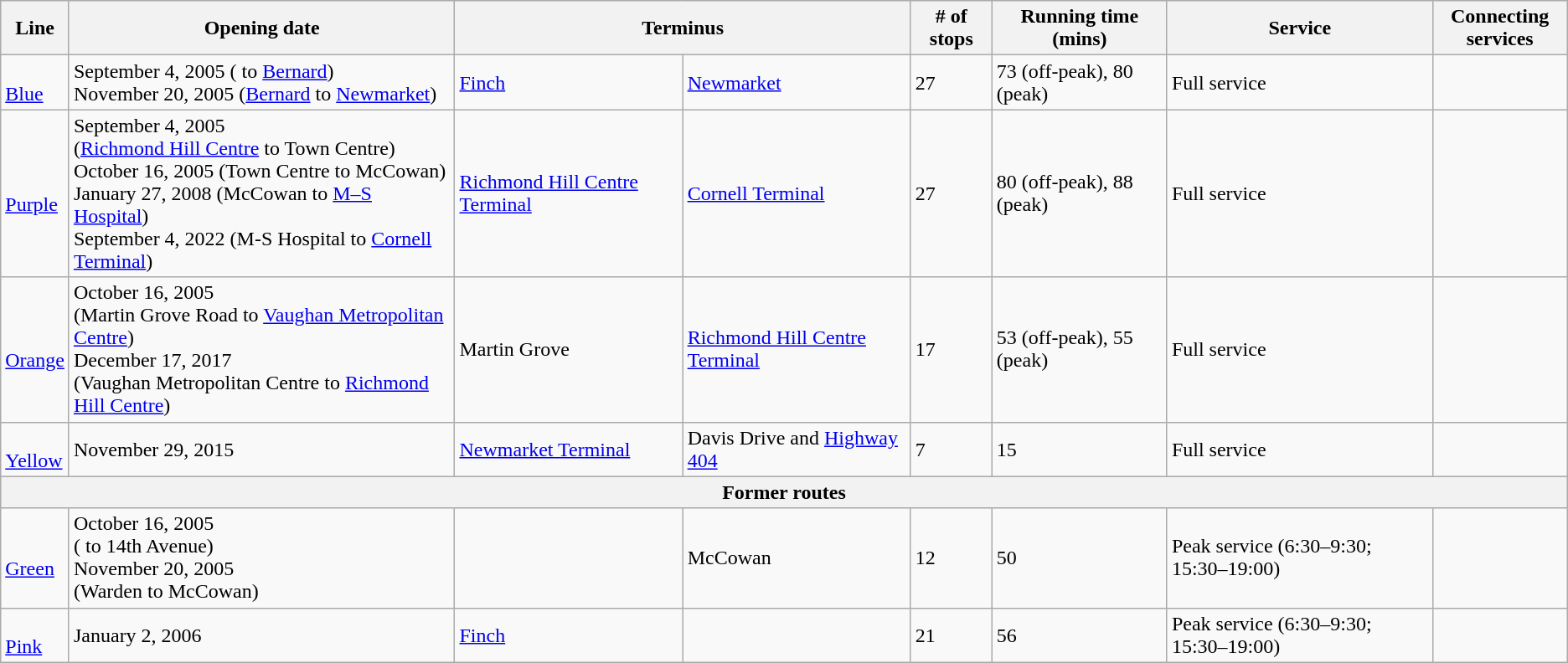<table class="wikitable">
<tr>
<th>Line</th>
<th>Opening date</th>
<th colspan="2">Terminus</th>
<th># of stops</th>
<th>Running time (mins)</th>
<th>Service</th>
<th style="width: 100px;">Connecting services</th>
</tr>
<tr>
<td><br><a href='#'>Blue</a></td>
<td>September 4, 2005 ( to <a href='#'>Bernard</a>) <br>November 20, 2005 (<a href='#'>Bernard</a> to <a href='#'>Newmarket</a>)</td>
<td><a href='#'>Finch</a></td>
<td><a href='#'>Newmarket</a></td>
<td>27</td>
<td>73 (off-peak), 80 (peak)</td>
<td>Full service</td>
<td> <br>   <br> </td>
</tr>
<tr>
<td><br><a href='#'>Purple</a></td>
<td>September 4, 2005<br>(<a href='#'>Richmond Hill Centre</a> to Town Centre)<br>October 16, 2005 (Town Centre to McCowan)<br>January 27, 2008 (McCowan to <a href='#'>M–S Hospital</a>)<br>September 4, 2022 (M-S Hospital to <a href='#'>Cornell Terminal</a>)</td>
<td><a href='#'>Richmond Hill Centre Terminal</a></td>
<td><a href='#'>Cornell Terminal</a></td>
<td>27</td>
<td>80 (off-peak), 88 (peak)</td>
<td>Full service</td>
<td>  <br>  </td>
</tr>
<tr>
<td><br><a href='#'>Orange</a></td>
<td>October 16, 2005<br>(Martin Grove Road to <a href='#'>Vaughan Metropolitan Centre</a>)<br>December 17, 2017<br>(Vaughan Metropolitan Centre to <a href='#'>Richmond Hill Centre</a>)</td>
<td>Martin Grove</td>
<td><a href='#'>Richmond Hill Centre Terminal</a></td>
<td>17</td>
<td>53 (off-peak), 55 (peak)</td>
<td>Full service</td>
<td> <br>  <br> </td>
</tr>
<tr>
<td><br><a href='#'>Yellow</a></td>
<td>November 29, 2015</td>
<td><a href='#'>Newmarket Terminal</a></td>
<td>Davis Drive and <a href='#'>Highway 404</a></td>
<td>7</td>
<td>15</td>
<td>Full service</td>
<td> <br> </td>
</tr>
<tr>
<th colspan="8">Former routes</th>
</tr>
<tr>
<td><br><a href='#'>Green</a></td>
<td>October 16, 2005 <br>( to 14th Avenue) <br> November 20, 2005 <br>(Warden to McCowan)</td>
<td></td>
<td>McCowan</td>
<td>12</td>
<td>50</td>
<td>Peak service (6:30–9:30; 15:30–19:00)</td>
<td> <br>  <br> </td>
</tr>
<tr>
<td><br><a href='#'>Pink</a></td>
<td>January 2, 2006</td>
<td><a href='#'>Finch</a></td>
<td></td>
<td>21</td>
<td>56</td>
<td>Peak service (6:30–9:30; 15:30–19:00)</td>
<td>  <br>    <br> </td>
</tr>
</table>
